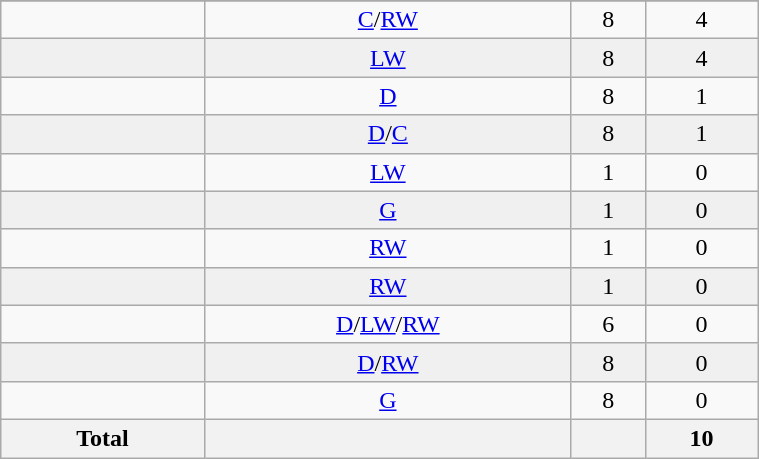<table class="wikitable sortable" width ="40%">
<tr align="center">
</tr>
<tr align="center" bgcolor="">
<td></td>
<td><a href='#'>C</a>/<a href='#'>RW</a></td>
<td>8</td>
<td>4</td>
</tr>
<tr align="center" bgcolor="f0f0f0">
<td></td>
<td><a href='#'>LW</a></td>
<td>8</td>
<td>4</td>
</tr>
<tr align="center" bgcolor="">
<td></td>
<td><a href='#'>D</a></td>
<td>8</td>
<td>1</td>
</tr>
<tr align="center" bgcolor="f0f0f0">
<td></td>
<td><a href='#'>D</a>/<a href='#'>C</a></td>
<td>8</td>
<td>1</td>
</tr>
<tr align="center" bgcolor="">
<td></td>
<td><a href='#'>LW</a></td>
<td>1</td>
<td>0</td>
</tr>
<tr align="center" bgcolor="f0f0f0">
<td></td>
<td><a href='#'>G</a></td>
<td>1</td>
<td>0</td>
</tr>
<tr align="center" bgcolor="">
<td></td>
<td><a href='#'>RW</a></td>
<td>1</td>
<td>0</td>
</tr>
<tr align="center" bgcolor="f0f0f0">
<td></td>
<td><a href='#'>RW</a></td>
<td>1</td>
<td>0</td>
</tr>
<tr align="center" bgcolor="">
<td></td>
<td><a href='#'>D</a>/<a href='#'>LW</a>/<a href='#'>RW</a></td>
<td>6</td>
<td>0</td>
</tr>
<tr align="center" bgcolor="f0f0f0">
<td></td>
<td><a href='#'>D</a>/<a href='#'>RW</a></td>
<td>8</td>
<td>0</td>
</tr>
<tr align="center" bgcolor="">
<td></td>
<td><a href='#'>G</a></td>
<td>8</td>
<td>0</td>
</tr>
<tr>
<th>Total</th>
<th></th>
<th></th>
<th>10</th>
</tr>
</table>
